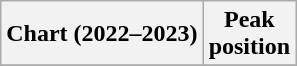<table class="wikitable sortable plainrowheaders" style="text-align:center">
<tr>
<th scope="col">Chart (2022–2023)</th>
<th scope="col">Peak<br>position</th>
</tr>
<tr>
</tr>
</table>
